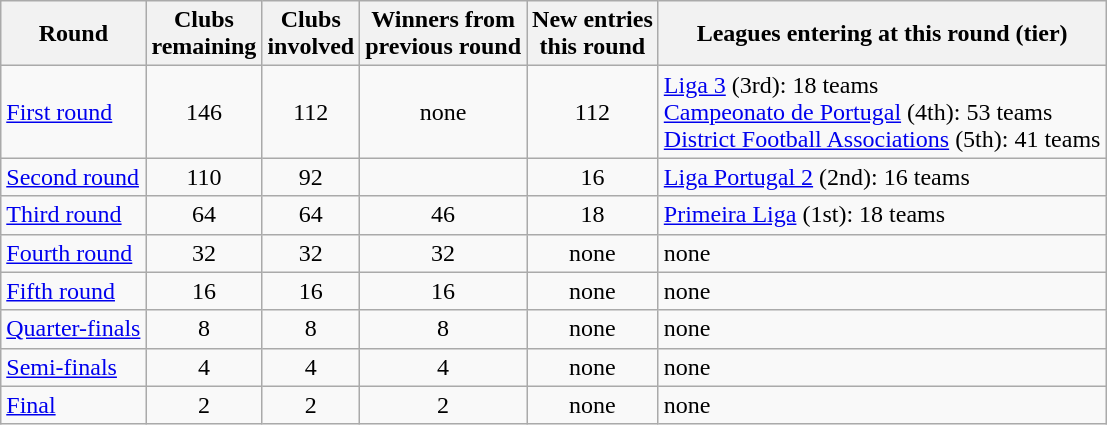<table class="wikitable">
<tr>
<th>Round</th>
<th>Clubs<br>remaining</th>
<th>Clubs<br>involved</th>
<th>Winners from<br>previous round</th>
<th>New entries<br>this round</th>
<th>Leagues entering at this round (tier)</th>
</tr>
<tr>
<td><a href='#'>First round</a></td>
<td style="text-align:center;">146</td>
<td style="text-align:center;">112</td>
<td style="text-align:center;">none</td>
<td style="text-align:center;">112</td>
<td><a href='#'>Liga 3</a> (3rd): 18 teams<br><a href='#'>Campeonato de Portugal</a> (4th): 53 teams<br><a href='#'>District Football Associations</a> (5th): 41 teams</td>
</tr>
<tr>
<td><a href='#'>Second round</a></td>
<td style="text-align:center;">110</td>
<td style="text-align:center;">92</td>
<td style="text-align:center;"></td>
<td style="text-align:center;">16</td>
<td><a href='#'>Liga Portugal 2</a> (2nd): 16 teams</td>
</tr>
<tr>
<td><a href='#'>Third round</a></td>
<td style="text-align:center;">64</td>
<td style="text-align:center;">64</td>
<td style="text-align:center;">46</td>
<td style="text-align:center;">18</td>
<td><a href='#'>Primeira Liga</a> (1st): 18 teams</td>
</tr>
<tr>
<td><a href='#'>Fourth round</a></td>
<td style="text-align:center;">32</td>
<td style="text-align:center;">32</td>
<td style="text-align:center;">32</td>
<td style="text-align:center;">none</td>
<td>none</td>
</tr>
<tr>
<td><a href='#'>Fifth round</a></td>
<td style="text-align:center;">16</td>
<td style="text-align:center;">16</td>
<td style="text-align:center;">16</td>
<td style="text-align:center;">none</td>
<td>none</td>
</tr>
<tr>
<td><a href='#'>Quarter-finals</a></td>
<td style="text-align:center;">8</td>
<td style="text-align:center;">8</td>
<td style="text-align:center;">8</td>
<td style="text-align:center;">none</td>
<td>none</td>
</tr>
<tr>
<td><a href='#'>Semi-finals</a></td>
<td style="text-align:center;">4</td>
<td style="text-align:center;">4</td>
<td style="text-align:center;">4</td>
<td style="text-align:center;">none</td>
<td>none</td>
</tr>
<tr>
<td><a href='#'>Final</a></td>
<td style="text-align:center;">2</td>
<td style="text-align:center;">2</td>
<td style="text-align:center;">2</td>
<td style="text-align:center;">none</td>
<td>none</td>
</tr>
</table>
